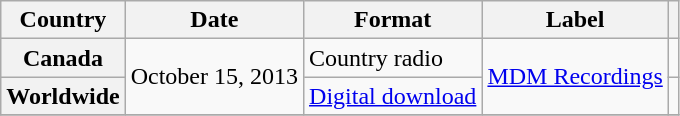<table class="wikitable plainrowheaders">
<tr>
<th>Country</th>
<th>Date</th>
<th>Format</th>
<th>Label</th>
<th></th>
</tr>
<tr>
<th scope="row">Canada</th>
<td rowspan="2">October 15, 2013</td>
<td>Country radio</td>
<td rowspan="2"><a href='#'>MDM Recordings</a></td>
<td></td>
</tr>
<tr>
<th scope="row">Worldwide</th>
<td><a href='#'>Digital download</a></td>
<td></td>
</tr>
<tr>
</tr>
</table>
